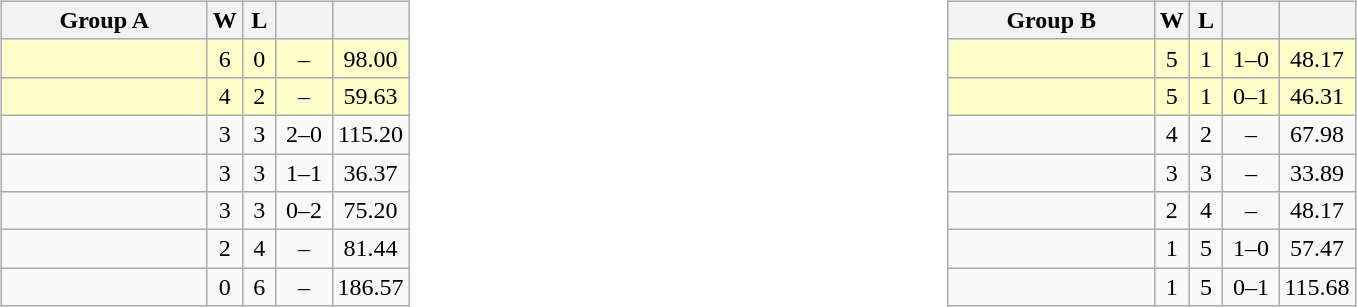<table>
<tr>
<td valign=top width=10%><br><table class="wikitable" style="text-align: center;">
<tr>
<th width=130>Group A</th>
<th width=15>W</th>
<th width=15>L</th>
<th width=30></th>
<th width=15></th>
</tr>
<tr bgcolor=#ffffcc>
<td style="text-align:left;"></td>
<td>6</td>
<td>0</td>
<td>–</td>
<td>98.00</td>
</tr>
<tr bgcolor=#ffffcc>
<td style="text-align:left;"></td>
<td>4</td>
<td>2</td>
<td>–</td>
<td>59.63</td>
</tr>
<tr>
<td style="text-align:left;"></td>
<td>3</td>
<td>3</td>
<td>2–0</td>
<td>115.20</td>
</tr>
<tr>
<td style="text-align:left;"></td>
<td>3</td>
<td>3</td>
<td>1–1</td>
<td>36.37</td>
</tr>
<tr>
<td style="text-align:left;"></td>
<td>3</td>
<td>3</td>
<td>0–2</td>
<td>75.20</td>
</tr>
<tr>
<td style="text-align:left;"></td>
<td>2</td>
<td>4</td>
<td>–</td>
<td>81.44</td>
</tr>
<tr>
<td style="text-align:left;"></td>
<td>0</td>
<td>6</td>
<td>–</td>
<td>186.57</td>
</tr>
</table>
</td>
<td valign=top width=10%><br><table class="wikitable" style="text-align: center;">
<tr>
<th width=130>Group B</th>
<th width=15>W</th>
<th width=15>L</th>
<th width=30></th>
<th width=15></th>
</tr>
<tr bgcolor=#ffffcc>
<td style="text-align:left;"></td>
<td>5</td>
<td>1</td>
<td>1–0</td>
<td>48.17</td>
</tr>
<tr bgcolor=#ffffcc>
<td style="text-align:left;"></td>
<td>5</td>
<td>1</td>
<td>0–1</td>
<td>46.31</td>
</tr>
<tr>
<td style="text-align:left;"></td>
<td>4</td>
<td>2</td>
<td>–</td>
<td>67.98</td>
</tr>
<tr>
<td style="text-align:left;"></td>
<td>3</td>
<td>3</td>
<td>–</td>
<td>33.89</td>
</tr>
<tr>
<td style="text-align:left;"></td>
<td>2</td>
<td>4</td>
<td>–</td>
<td>48.17</td>
</tr>
<tr>
<td style="text-align:left;"></td>
<td>1</td>
<td>5</td>
<td>1–0</td>
<td>57.47</td>
</tr>
<tr>
<td style="text-align:left;"></td>
<td>1</td>
<td>5</td>
<td>0–1</td>
<td>115.68</td>
</tr>
</table>
</td>
</tr>
</table>
